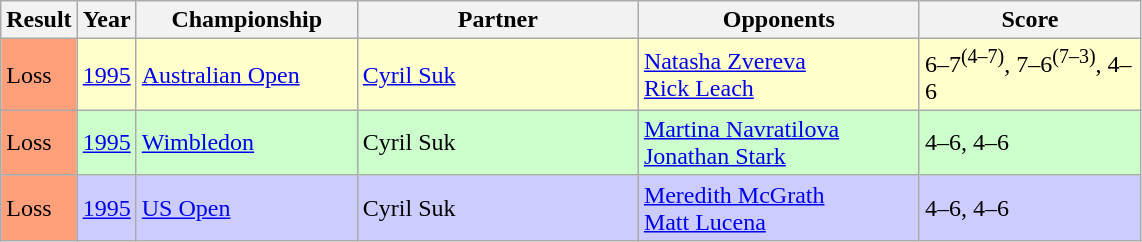<table class="sortable wikitable">
<tr>
<th>Result</th>
<th>Year</th>
<th style="width:140px">Championship</th>
<th style="width:180px">Partner</th>
<th style="width:180px">Opponents</th>
<th style="width:140px"  class="unsortable">Score</th>
</tr>
<tr style="background:#ffc;">
<td style="background:#ffa07a;">Loss</td>
<td><a href='#'>1995</a></td>
<td><a href='#'>Australian Open</a></td>
<td> <a href='#'>Cyril Suk</a></td>
<td> <a href='#'>Natasha Zvereva</a><br> <a href='#'>Rick Leach</a></td>
<td>6–7<sup>(4–7)</sup>, 7–6<sup>(7–3)</sup>, 4–6</td>
</tr>
<tr style="background:#cfc;">
<td style="background:#ffa07a;">Loss</td>
<td><a href='#'>1995</a></td>
<td><a href='#'>Wimbledon</a></td>
<td> Cyril Suk</td>
<td> <a href='#'>Martina Navratilova</a><br> <a href='#'>Jonathan Stark</a></td>
<td>4–6, 4–6</td>
</tr>
<tr style="background:#ccf;">
<td style="background:#ffa07a;">Loss</td>
<td><a href='#'>1995</a></td>
<td><a href='#'>US Open</a></td>
<td> Cyril Suk</td>
<td> <a href='#'>Meredith McGrath</a><br> <a href='#'>Matt Lucena</a></td>
<td>4–6, 4–6</td>
</tr>
</table>
